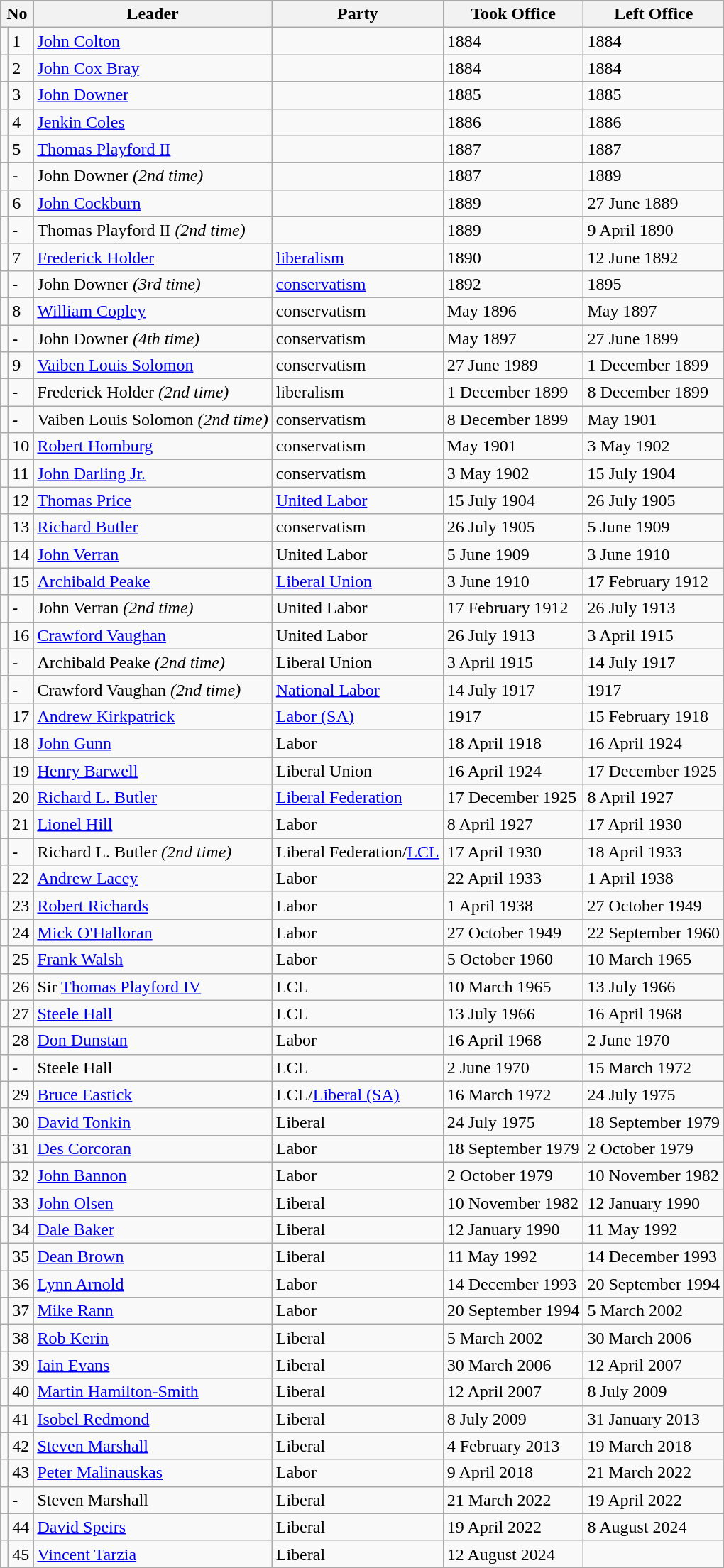<table class="wikitable">
<tr>
<th colspan="2">No</th>
<th>Leader</th>
<th>Party</th>
<th>Took Office</th>
<th>Left Office</th>
</tr>
<tr>
<td></td>
<td>1</td>
<td><a href='#'>John Colton</a></td>
<td></td>
<td>1884</td>
<td>1884</td>
</tr>
<tr>
<td></td>
<td>2</td>
<td><a href='#'>John Cox Bray</a></td>
<td></td>
<td>1884</td>
<td>1884</td>
</tr>
<tr>
<td></td>
<td>3</td>
<td><a href='#'>John Downer</a></td>
<td></td>
<td>1885</td>
<td>1885</td>
</tr>
<tr>
<td></td>
<td>4</td>
<td><a href='#'>Jenkin Coles</a></td>
<td></td>
<td>1886</td>
<td>1886</td>
</tr>
<tr>
<td></td>
<td>5</td>
<td><a href='#'>Thomas Playford II</a></td>
<td></td>
<td>1887</td>
<td>1887</td>
</tr>
<tr>
<td></td>
<td>-</td>
<td>John Downer <em>(2nd time)</em></td>
<td></td>
<td>1887</td>
<td>1889</td>
</tr>
<tr>
<td></td>
<td>6</td>
<td><a href='#'>John Cockburn</a></td>
<td></td>
<td>1889</td>
<td>27 June 1889</td>
</tr>
<tr>
<td></td>
<td>-</td>
<td>Thomas Playford II <em>(2nd time)</em></td>
<td></td>
<td>1889</td>
<td>9 April 1890</td>
</tr>
<tr>
<td></td>
<td>7</td>
<td><a href='#'>Frederick Holder</a></td>
<td><a href='#'>liberalism</a></td>
<td>1890</td>
<td>12 June 1892</td>
</tr>
<tr>
<td></td>
<td>-</td>
<td>John Downer <em>(3rd time)</em></td>
<td><a href='#'>conservatism</a></td>
<td>1892</td>
<td>1895</td>
</tr>
<tr>
<td></td>
<td>8</td>
<td><a href='#'>William Copley</a></td>
<td>conservatism</td>
<td>May 1896</td>
<td>May 1897</td>
</tr>
<tr>
<td></td>
<td>-</td>
<td>John Downer <em>(4th time)</em></td>
<td>conservatism</td>
<td>May 1897</td>
<td>27 June 1899</td>
</tr>
<tr>
<td></td>
<td>9</td>
<td><a href='#'>Vaiben Louis Solomon</a></td>
<td>conservatism</td>
<td>27 June 1989</td>
<td>1 December 1899</td>
</tr>
<tr>
<td></td>
<td>-</td>
<td>Frederick Holder <em>(2nd time)</em></td>
<td>liberalism</td>
<td>1 December 1899</td>
<td>8 December 1899</td>
</tr>
<tr>
<td></td>
<td>-</td>
<td>Vaiben Louis Solomon <em>(2nd time)</em></td>
<td>conservatism</td>
<td>8 December 1899</td>
<td>May 1901</td>
</tr>
<tr>
<td></td>
<td>10</td>
<td><a href='#'>Robert Homburg</a></td>
<td>conservatism</td>
<td>May 1901</td>
<td>3 May 1902</td>
</tr>
<tr>
<td></td>
<td>11</td>
<td><a href='#'>John Darling Jr.</a></td>
<td>conservatism</td>
<td>3 May 1902</td>
<td>15 July 1904</td>
</tr>
<tr>
<td></td>
<td>12</td>
<td><a href='#'>Thomas Price</a></td>
<td><a href='#'>United Labor</a></td>
<td>15 July 1904</td>
<td>26 July 1905</td>
</tr>
<tr>
<td></td>
<td>13</td>
<td><a href='#'>Richard Butler</a></td>
<td>conservatism</td>
<td>26 July 1905</td>
<td>5 June 1909</td>
</tr>
<tr>
<td></td>
<td>14</td>
<td><a href='#'>John Verran</a></td>
<td>United Labor</td>
<td>5 June 1909</td>
<td>3 June 1910</td>
</tr>
<tr>
<td></td>
<td>15</td>
<td><a href='#'>Archibald Peake</a></td>
<td><a href='#'>Liberal Union</a></td>
<td>3 June 1910</td>
<td>17 February 1912</td>
</tr>
<tr>
<td></td>
<td>-</td>
<td>John Verran <em>(2nd time)</em></td>
<td>United Labor</td>
<td>17 February 1912</td>
<td>26 July 1913</td>
</tr>
<tr>
<td></td>
<td>16</td>
<td><a href='#'>Crawford Vaughan</a></td>
<td>United Labor</td>
<td>26 July 1913</td>
<td>3 April 1915</td>
</tr>
<tr>
<td></td>
<td>-</td>
<td>Archibald Peake <em>(2nd time)</em></td>
<td>Liberal Union</td>
<td>3 April 1915</td>
<td>14 July 1917</td>
</tr>
<tr>
<td></td>
<td>-</td>
<td>Crawford Vaughan <em>(2nd time)</em></td>
<td><a href='#'>National Labor</a></td>
<td>14 July 1917</td>
<td>1917</td>
</tr>
<tr>
<td></td>
<td>17</td>
<td><a href='#'>Andrew Kirkpatrick</a></td>
<td><a href='#'>Labor (SA)</a></td>
<td>1917</td>
<td>15 February 1918</td>
</tr>
<tr>
<td></td>
<td>18</td>
<td><a href='#'>John Gunn</a></td>
<td>Labor</td>
<td>18 April 1918</td>
<td>16 April 1924</td>
</tr>
<tr>
<td></td>
<td>19</td>
<td><a href='#'>Henry Barwell</a></td>
<td>Liberal Union</td>
<td>16 April 1924</td>
<td>17 December 1925</td>
</tr>
<tr>
<td></td>
<td>20</td>
<td><a href='#'>Richard L. Butler</a></td>
<td><a href='#'>Liberal Federation</a></td>
<td>17 December 1925</td>
<td>8 April 1927</td>
</tr>
<tr>
<td></td>
<td>21</td>
<td><a href='#'>Lionel Hill</a></td>
<td>Labor</td>
<td>8 April 1927</td>
<td>17 April 1930</td>
</tr>
<tr>
<td></td>
<td>-</td>
<td>Richard L. Butler <em>(2nd time)</em></td>
<td>Liberal Federation/<a href='#'>LCL</a></td>
<td>17 April 1930</td>
<td>18 April 1933</td>
</tr>
<tr>
<td></td>
<td>22</td>
<td><a href='#'>Andrew Lacey</a></td>
<td>Labor</td>
<td>22 April 1933</td>
<td>1 April 1938</td>
</tr>
<tr>
<td></td>
<td>23</td>
<td><a href='#'>Robert Richards</a></td>
<td>Labor</td>
<td>1 April 1938</td>
<td>27 October 1949</td>
</tr>
<tr>
<td></td>
<td>24</td>
<td><a href='#'>Mick O'Halloran</a></td>
<td>Labor</td>
<td>27 October 1949</td>
<td>22 September 1960</td>
</tr>
<tr>
<td></td>
<td>25</td>
<td><a href='#'>Frank Walsh</a></td>
<td>Labor</td>
<td>5 October 1960</td>
<td>10 March 1965</td>
</tr>
<tr>
<td></td>
<td>26</td>
<td>Sir <a href='#'>Thomas Playford IV</a></td>
<td>LCL</td>
<td>10 March 1965</td>
<td>13 July 1966</td>
</tr>
<tr>
<td></td>
<td>27</td>
<td><a href='#'>Steele Hall</a></td>
<td>LCL</td>
<td>13 July 1966</td>
<td>16 April 1968</td>
</tr>
<tr>
<td></td>
<td>28</td>
<td><a href='#'>Don Dunstan</a></td>
<td>Labor</td>
<td>16 April 1968</td>
<td>2 June 1970</td>
</tr>
<tr>
<td></td>
<td>-</td>
<td>Steele Hall</td>
<td>LCL</td>
<td>2 June 1970</td>
<td>15 March 1972</td>
</tr>
<tr>
<td></td>
<td>29</td>
<td><a href='#'>Bruce Eastick</a></td>
<td>LCL/<a href='#'>Liberal (SA)</a></td>
<td>16 March 1972</td>
<td>24 July 1975</td>
</tr>
<tr>
<td></td>
<td>30</td>
<td><a href='#'>David Tonkin</a></td>
<td>Liberal</td>
<td>24 July 1975</td>
<td>18 September 1979</td>
</tr>
<tr>
<td></td>
<td>31</td>
<td><a href='#'>Des Corcoran</a></td>
<td>Labor</td>
<td>18 September 1979</td>
<td>2 October 1979</td>
</tr>
<tr>
<td></td>
<td>32</td>
<td><a href='#'>John Bannon</a></td>
<td>Labor</td>
<td>2 October 1979</td>
<td>10 November 1982</td>
</tr>
<tr>
<td></td>
<td>33</td>
<td><a href='#'>John Olsen</a></td>
<td>Liberal</td>
<td>10 November 1982</td>
<td>12 January 1990</td>
</tr>
<tr>
<td></td>
<td>34</td>
<td><a href='#'>Dale Baker</a></td>
<td>Liberal</td>
<td>12 January 1990</td>
<td>11 May 1992</td>
</tr>
<tr>
<td></td>
<td>35</td>
<td><a href='#'>Dean Brown</a></td>
<td>Liberal</td>
<td>11 May 1992</td>
<td>14 December 1993</td>
</tr>
<tr>
<td></td>
<td>36</td>
<td><a href='#'>Lynn Arnold</a></td>
<td>Labor</td>
<td>14 December 1993</td>
<td>20 September 1994</td>
</tr>
<tr>
<td></td>
<td>37</td>
<td><a href='#'>Mike Rann</a></td>
<td>Labor</td>
<td>20 September 1994</td>
<td>5 March 2002</td>
</tr>
<tr>
<td></td>
<td>38</td>
<td><a href='#'>Rob Kerin</a></td>
<td>Liberal</td>
<td>5 March 2002</td>
<td>30 March 2006</td>
</tr>
<tr>
<td></td>
<td>39</td>
<td><a href='#'>Iain Evans</a></td>
<td>Liberal</td>
<td>30 March 2006</td>
<td>12 April 2007</td>
</tr>
<tr>
<td></td>
<td>40</td>
<td><a href='#'>Martin Hamilton-Smith</a></td>
<td>Liberal</td>
<td>12 April 2007</td>
<td>8 July 2009</td>
</tr>
<tr>
<td></td>
<td>41</td>
<td><a href='#'>Isobel Redmond</a></td>
<td>Liberal</td>
<td>8 July 2009</td>
<td>31 January 2013</td>
</tr>
<tr>
<td></td>
<td>42</td>
<td><a href='#'>Steven Marshall</a></td>
<td>Liberal</td>
<td>4 February 2013</td>
<td>19 March 2018</td>
</tr>
<tr>
<td></td>
<td>43</td>
<td><a href='#'>Peter Malinauskas</a></td>
<td>Labor</td>
<td>9 April 2018</td>
<td>21 March 2022</td>
</tr>
<tr>
<td></td>
<td>-</td>
<td>Steven Marshall</td>
<td>Liberal</td>
<td>21 March 2022</td>
<td>19 April 2022</td>
</tr>
<tr>
<td></td>
<td>44</td>
<td><a href='#'>David Speirs</a></td>
<td>Liberal</td>
<td>19 April 2022</td>
<td>8 August 2024</td>
</tr>
<tr>
<td></td>
<td>45</td>
<td><a href='#'>Vincent Tarzia</a></td>
<td>Liberal</td>
<td>12 August 2024</td>
<td></td>
</tr>
</table>
